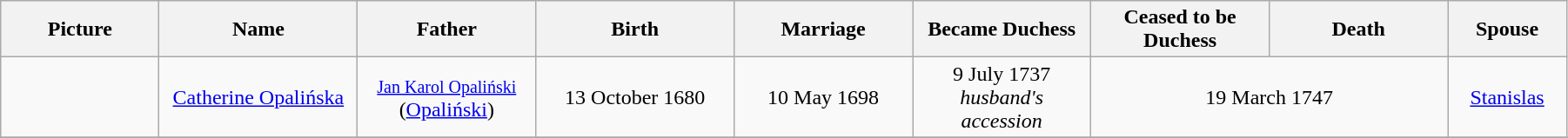<table width=95% class="wikitable">
<tr>
<th width = "8%">Picture</th>
<th width = "10%">Name</th>
<th width = "9%">Father</th>
<th width = "10%">Birth</th>
<th width = "9%">Marriage</th>
<th width = "9%">Became Duchess</th>
<th width = "9%">Ceased to be Duchess</th>
<th width = "9%">Death</th>
<th width = "6%">Spouse</th>
</tr>
<tr>
<td align=center></td>
<td align=center><a href='#'>Catherine Opalińska</a></td>
<td align="center"><small><a href='#'>Jan Karol Opaliński</a></small><br>(<a href='#'>Opaliński</a>)</td>
<td align="center">13 October 1680</td>
<td align="center">10 May 1698</td>
<td align="center">9 July 1737<br><em>husband's accession</em></td>
<td align="center" colspan="2">19 March 1747</td>
<td align="center"><a href='#'>Stanislas</a></td>
</tr>
<tr>
</tr>
</table>
